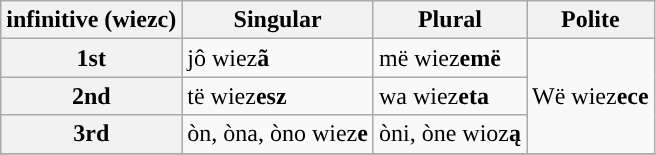<table class="wikitable">
<tr>
<th>infinitive (wiezc)</th>
<th>Singular</th>
<th>Plural</th>
<th>Polite</th>
</tr>
<tr>
<th>1st</th>
<td>jô wiez<strong>ã</strong></td>
<td>më wiez<strong>emë</strong></td>
<td rowspan="3">Wë  wiez<strong>ece</strong></td>
</tr>
<tr>
<th>2nd</th>
<td>të wiez<strong>esz</strong></td>
<td>wa wiez<strong>eta</strong></td>
</tr>
<tr>
<th>3rd</th>
<td>òn, òna, òno wiez<strong>e</strong></td>
<td>òni, òne wioz<strong>ą</strong></td>
</tr>
<tr>
</tr>
</table>
